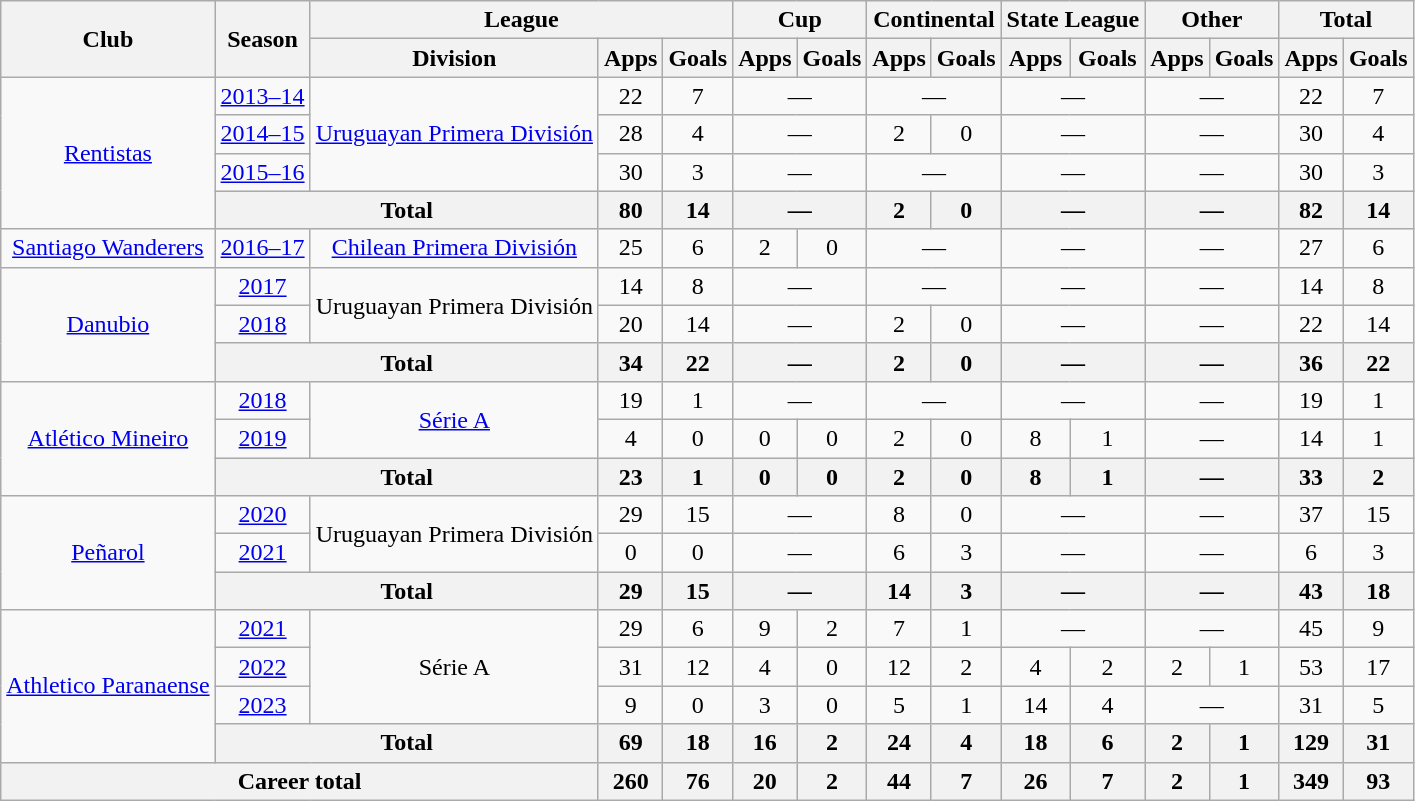<table class="wikitable" style="text-align: center;">
<tr>
<th rowspan="2">Club</th>
<th rowspan="2">Season</th>
<th colspan="3">League</th>
<th colspan="2">Cup</th>
<th colspan="2">Continental</th>
<th colspan="2">State League</th>
<th colspan="2">Other</th>
<th colspan="2">Total</th>
</tr>
<tr>
<th>Division</th>
<th>Apps</th>
<th>Goals</th>
<th>Apps</th>
<th>Goals</th>
<th>Apps</th>
<th>Goals</th>
<th>Apps</th>
<th>Goals</th>
<th>Apps</th>
<th>Goals</th>
<th>Apps</th>
<th>Goals</th>
</tr>
<tr>
<td rowspan="4"><a href='#'>Rentistas</a></td>
<td><a href='#'>2013–14</a></td>
<td rowspan="3"><a href='#'>Uruguayan Primera División</a></td>
<td>22</td>
<td>7</td>
<td colspan="2">—</td>
<td colspan="2">—</td>
<td colspan="2">—</td>
<td colspan="2">—</td>
<td>22</td>
<td>7</td>
</tr>
<tr>
<td><a href='#'>2014–15</a></td>
<td>28</td>
<td>4</td>
<td colspan="2">—</td>
<td>2</td>
<td>0</td>
<td colspan="2">—</td>
<td colspan="2">—</td>
<td>30</td>
<td>4</td>
</tr>
<tr>
<td><a href='#'>2015–16</a></td>
<td>30</td>
<td>3</td>
<td colspan="2">—</td>
<td colspan="2">—</td>
<td colspan="2">—</td>
<td colspan="2">—</td>
<td>30</td>
<td>3</td>
</tr>
<tr>
<th colspan="2">Total</th>
<th>80</th>
<th>14</th>
<th colspan="2">—</th>
<th>2</th>
<th>0</th>
<th colspan="2">—</th>
<th colspan="2">—</th>
<th>82</th>
<th>14</th>
</tr>
<tr>
<td rowspan="1"><a href='#'>Santiago Wanderers</a></td>
<td><a href='#'>2016–17</a></td>
<td rowspan="1"><a href='#'>Chilean Primera División</a></td>
<td>25</td>
<td>6</td>
<td>2</td>
<td>0</td>
<td colspan="2">—</td>
<td colspan="2">—</td>
<td colspan="2">—</td>
<td>27</td>
<td>6</td>
</tr>
<tr>
<td rowspan="3"><a href='#'>Danubio</a></td>
<td><a href='#'>2017</a></td>
<td rowspan="2">Uruguayan Primera División</td>
<td>14</td>
<td>8</td>
<td colspan="2">—</td>
<td colspan="2">—</td>
<td colspan="2">—</td>
<td colspan="2">—</td>
<td>14</td>
<td>8</td>
</tr>
<tr>
<td><a href='#'>2018</a></td>
<td>20</td>
<td>14</td>
<td colspan="2">—</td>
<td>2</td>
<td>0</td>
<td colspan="2">—</td>
<td colspan="2">—</td>
<td>22</td>
<td>14</td>
</tr>
<tr>
<th colspan="2">Total</th>
<th>34</th>
<th>22</th>
<th colspan="2">—</th>
<th>2</th>
<th>0</th>
<th colspan="2">—</th>
<th colspan="2">—</th>
<th>36</th>
<th>22</th>
</tr>
<tr>
<td rowspan="3"><a href='#'>Atlético Mineiro</a></td>
<td><a href='#'>2018</a></td>
<td rowspan="2"><a href='#'>Série A</a></td>
<td>19</td>
<td>1</td>
<td colspan="2">—</td>
<td colspan="2">—</td>
<td colspan="2">—</td>
<td colspan="2">—</td>
<td>19</td>
<td>1</td>
</tr>
<tr>
<td><a href='#'>2019</a></td>
<td>4</td>
<td>0</td>
<td>0</td>
<td>0</td>
<td>2</td>
<td>0</td>
<td>8</td>
<td>1</td>
<td colspan="2">—</td>
<td>14</td>
<td>1</td>
</tr>
<tr>
<th colspan="2">Total</th>
<th>23</th>
<th>1</th>
<th>0</th>
<th>0</th>
<th>2</th>
<th>0</th>
<th>8</th>
<th>1</th>
<th colspan="2">—</th>
<th>33</th>
<th>2</th>
</tr>
<tr>
<td rowspan="3"><a href='#'>Peñarol</a></td>
<td><a href='#'>2020</a></td>
<td rowspan="2">Uruguayan Primera División</td>
<td>29</td>
<td>15</td>
<td colspan="2">—</td>
<td>8</td>
<td>0</td>
<td colspan="2">—</td>
<td colspan="2">—</td>
<td>37</td>
<td>15</td>
</tr>
<tr>
<td><a href='#'>2021</a></td>
<td>0</td>
<td>0</td>
<td colspan="2">—</td>
<td>6</td>
<td>3</td>
<td colspan="2">—</td>
<td colspan="2">—</td>
<td>6</td>
<td>3</td>
</tr>
<tr>
<th colspan="2">Total</th>
<th>29</th>
<th>15</th>
<th colspan="2">—</th>
<th>14</th>
<th>3</th>
<th colspan="2">—</th>
<th colspan="2">—</th>
<th>43</th>
<th>18</th>
</tr>
<tr>
<td rowspan="4"><a href='#'>Athletico Paranaense</a></td>
<td><a href='#'>2021</a></td>
<td rowspan="3">Série A</td>
<td>29</td>
<td>6</td>
<td>9</td>
<td>2</td>
<td>7</td>
<td>1</td>
<td colspan="2">—</td>
<td colspan="2">—</td>
<td>45</td>
<td>9</td>
</tr>
<tr>
<td><a href='#'>2022</a></td>
<td>31</td>
<td>12</td>
<td>4</td>
<td>0</td>
<td>12</td>
<td>2</td>
<td>4</td>
<td>2</td>
<td>2</td>
<td>1</td>
<td>53</td>
<td>17</td>
</tr>
<tr>
<td><a href='#'>2023</a></td>
<td>9</td>
<td>0</td>
<td>3</td>
<td>0</td>
<td>5</td>
<td>1</td>
<td>14</td>
<td>4</td>
<td colspan="2">—</td>
<td>31</td>
<td>5</td>
</tr>
<tr>
<th colspan="2">Total</th>
<th>69</th>
<th>18</th>
<th>16</th>
<th>2</th>
<th>24</th>
<th>4</th>
<th>18</th>
<th>6</th>
<th>2</th>
<th>1</th>
<th>129</th>
<th>31</th>
</tr>
<tr>
<th colspan="3">Career total</th>
<th>260</th>
<th>76</th>
<th>20</th>
<th>2</th>
<th>44</th>
<th>7</th>
<th>26</th>
<th>7</th>
<th>2</th>
<th>1</th>
<th>349</th>
<th>93</th>
</tr>
</table>
